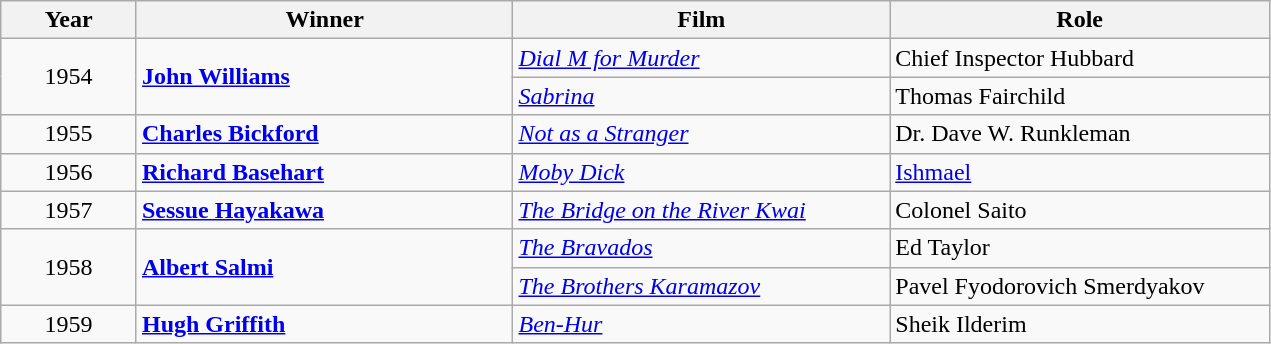<table class="wikitable" width="67%" cellpadding="5">
<tr>
<th width="100"><strong>Year</strong></th>
<th width="300"><strong>Winner</strong></th>
<th width="300"><strong>Film</strong></th>
<th width="300"><strong>Role</strong></th>
</tr>
<tr>
<td rowspan="2" style="text-align:center;">1954</td>
<td rowspan="2"><strong><a href='#'>John Williams</a></strong></td>
<td><em><a href='#'>Dial M for Murder</a></em></td>
<td>Chief Inspector Hubbard</td>
</tr>
<tr>
<td><em><a href='#'>Sabrina</a></em></td>
<td>Thomas Fairchild</td>
</tr>
<tr>
<td style="text-align:center;">1955</td>
<td><strong><a href='#'>Charles Bickford</a></strong></td>
<td><em><a href='#'>Not as a Stranger</a></em></td>
<td>Dr. Dave W. Runkleman</td>
</tr>
<tr>
<td style="text-align:center;">1956</td>
<td><strong><a href='#'>Richard Basehart</a></strong></td>
<td><em><a href='#'>Moby Dick</a></em></td>
<td><a href='#'>Ishmael</a></td>
</tr>
<tr>
<td style="text-align:center;">1957</td>
<td><strong><a href='#'>Sessue Hayakawa</a></strong></td>
<td><em><a href='#'>The Bridge on the River Kwai</a></em></td>
<td>Colonel Saito</td>
</tr>
<tr>
<td rowspan="2" style="text-align:center;">1958</td>
<td rowspan="2"><strong><a href='#'>Albert Salmi</a></strong></td>
<td><em><a href='#'>The Bravados</a></em></td>
<td>Ed Taylor</td>
</tr>
<tr>
<td><em><a href='#'>The Brothers Karamazov</a></em></td>
<td>Pavel Fyodorovich Smerdyakov</td>
</tr>
<tr>
<td style="text-align:center;">1959</td>
<td><strong><a href='#'>Hugh Griffith</a></strong></td>
<td><em><a href='#'>Ben-Hur</a></em></td>
<td>Sheik Ilderim</td>
</tr>
</table>
